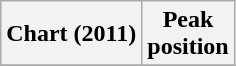<table class="wikitable plainrowheaders">
<tr>
<th>Chart (2011)</th>
<th>Peak<br>position</th>
</tr>
<tr>
</tr>
</table>
